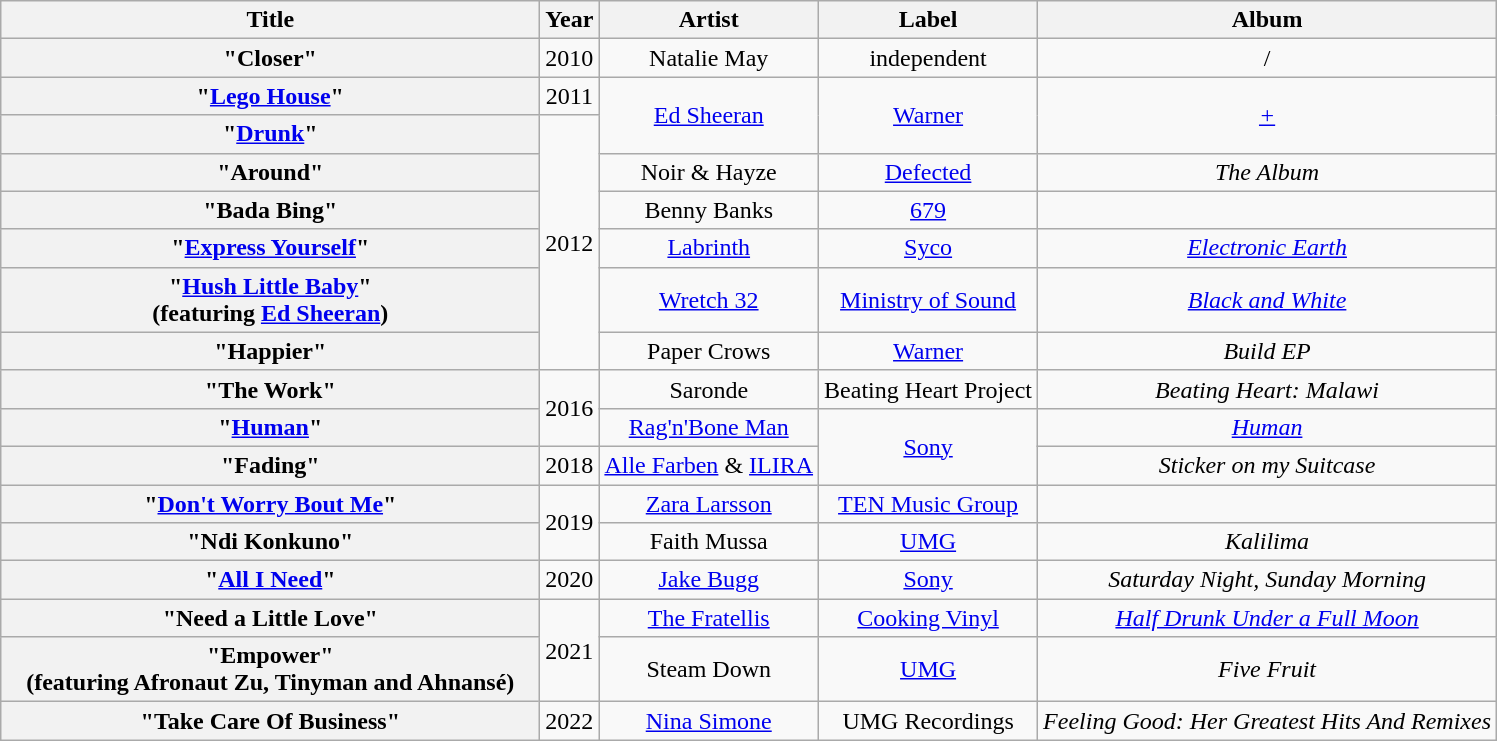<table class="wikitable plainrowheaders" style="text-align:center;">
<tr>
<th scope="col" style="width:22em;">Title</th>
<th scope="col" style="width:1em;">Year</th>
<th scope="col">Artist</th>
<th scope="col">Label</th>
<th scope="col">Album</th>
</tr>
<tr>
<th scope="row">"Closer"</th>
<td>2010</td>
<td>Natalie May</td>
<td>independent</td>
<td>/</td>
</tr>
<tr>
<th scope="row">"<a href='#'>Lego House</a>"</th>
<td>2011</td>
<td rowspan="2"><a href='#'>Ed Sheeran</a></td>
<td rowspan="2"><a href='#'>Warner</a></td>
<td rowspan="2"><em><a href='#'>+</a></em></td>
</tr>
<tr>
<th scope="row">"<a href='#'>Drunk</a>"</th>
<td rowspan="6">2012</td>
</tr>
<tr>
<th scope="row">"Around"</th>
<td>Noir & Hayze</td>
<td><a href='#'>Defected</a></td>
<td><em>The Album</em></td>
</tr>
<tr>
<th scope="row">"Bada Bing"</th>
<td>Benny Banks</td>
<td><a href='#'>679</a></td>
<td></td>
</tr>
<tr>
<th scope="row">"<a href='#'>Express Yourself</a>"</th>
<td><a href='#'>Labrinth</a></td>
<td><a href='#'>Syco</a></td>
<td><em><a href='#'>Electronic Earth</a></em></td>
</tr>
<tr>
<th scope="row">"<a href='#'>Hush Little Baby</a>"<br><span>(featuring <a href='#'>Ed Sheeran</a>)</span></th>
<td><a href='#'>Wretch 32</a></td>
<td><a href='#'>Ministry of Sound</a></td>
<td><em><a href='#'>Black and White</a></em></td>
</tr>
<tr>
<th scope="row">"Happier"</th>
<td>Paper Crows</td>
<td><a href='#'>Warner</a></td>
<td><em>Build EP</em></td>
</tr>
<tr>
<th scope="row">"The Work"</th>
<td rowspan="2">2016</td>
<td>Saronde</td>
<td>Beating Heart Project</td>
<td><em>Beating Heart: Malawi</em></td>
</tr>
<tr>
<th scope="row">"<a href='#'>Human</a>"</th>
<td><a href='#'>Rag'n'Bone Man</a></td>
<td rowspan="2"><a href='#'>Sony</a></td>
<td><em><a href='#'>Human</a></em></td>
</tr>
<tr>
<th scope="row">"Fading"</th>
<td>2018</td>
<td><a href='#'>Alle Farben</a> & <a href='#'>ILIRA</a></td>
<td><em>Sticker on my Suitcase</em></td>
</tr>
<tr>
<th scope="row">"<a href='#'>Don't Worry Bout Me</a>"</th>
<td rowspan="2">2019</td>
<td><a href='#'>Zara Larsson</a></td>
<td><a href='#'>TEN Music Group</a></td>
<td></td>
</tr>
<tr>
<th scope="row">"Ndi Konkuno"</th>
<td>Faith Mussa</td>
<td><a href='#'>UMG</a></td>
<td><em>Kalilima</em></td>
</tr>
<tr>
<th scope="row">"<a href='#'>All I Need</a>"</th>
<td>2020</td>
<td><a href='#'>Jake Bugg</a></td>
<td><a href='#'>Sony</a></td>
<td><em>Saturday Night, Sunday Morning</em></td>
</tr>
<tr>
<th scope="row">"Need a Little Love"</th>
<td rowspan="2">2021</td>
<td><a href='#'>The Fratellis</a></td>
<td><a href='#'>Cooking Vinyl</a></td>
<td><em><a href='#'>Half Drunk Under a Full Moon</a></em></td>
</tr>
<tr>
<th scope="row">"Empower"<br><span>(featuring Afronaut Zu, Tinyman and Ahnansé)</span></th>
<td>Steam Down</td>
<td><a href='#'>UMG</a></td>
<td><em>Five Fruit</em></td>
</tr>
<tr>
<th scope="row">"Take Care Of Business"</th>
<td>2022</td>
<td><a href='#'>Nina Simone</a></td>
<td>UMG Recordings</td>
<td><em>Feeling Good: Her Greatest Hits And Remixes</em></td>
</tr>
</table>
